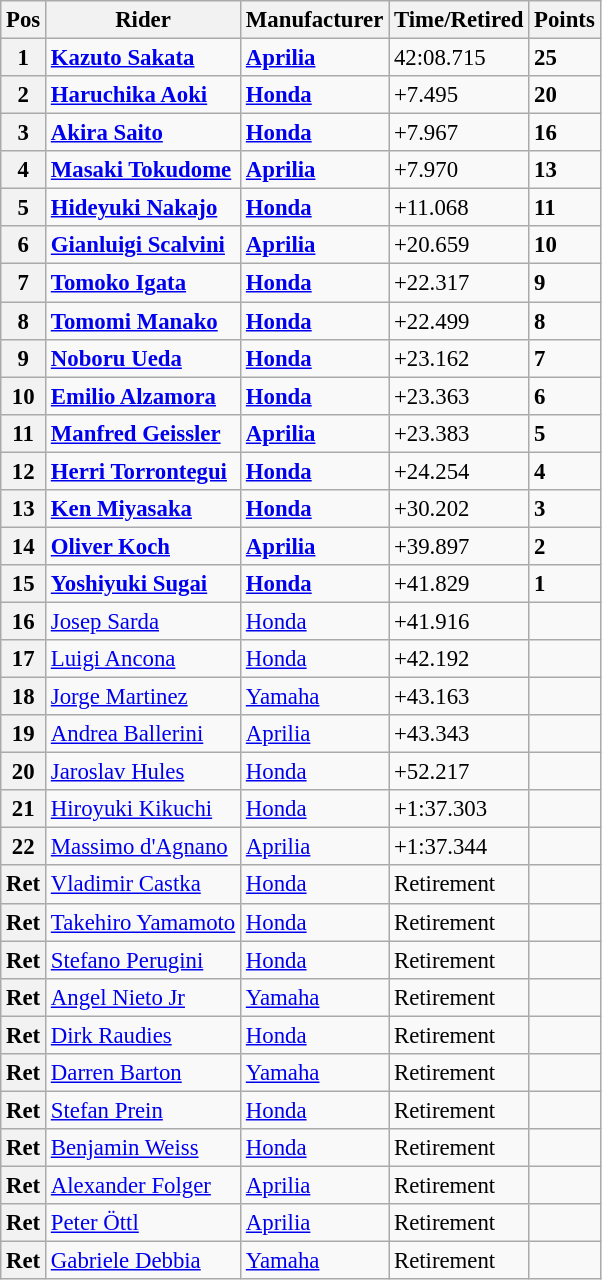<table class="wikitable" style="font-size: 95%;">
<tr>
<th>Pos</th>
<th>Rider</th>
<th>Manufacturer</th>
<th>Time/Retired</th>
<th>Points</th>
</tr>
<tr>
<th>1</th>
<td> <strong><a href='#'>Kazuto Sakata</a></strong></td>
<td><strong><a href='#'>Aprilia</a></strong></td>
<td>42:08.715</td>
<td><strong>25</strong></td>
</tr>
<tr>
<th>2</th>
<td> <strong><a href='#'>Haruchika Aoki</a></strong></td>
<td><strong><a href='#'>Honda</a></strong></td>
<td>+7.495</td>
<td><strong>20</strong></td>
</tr>
<tr>
<th>3</th>
<td> <strong><a href='#'>Akira Saito</a></strong></td>
<td><strong><a href='#'>Honda</a></strong></td>
<td>+7.967</td>
<td><strong>16</strong></td>
</tr>
<tr>
<th>4</th>
<td> <strong><a href='#'>Masaki Tokudome</a></strong></td>
<td><strong><a href='#'>Aprilia</a></strong></td>
<td>+7.970</td>
<td><strong>13</strong></td>
</tr>
<tr>
<th>5</th>
<td> <strong><a href='#'>Hideyuki Nakajo</a></strong></td>
<td><strong><a href='#'>Honda</a></strong></td>
<td>+11.068</td>
<td><strong>11</strong></td>
</tr>
<tr>
<th>6</th>
<td> <strong><a href='#'>Gianluigi Scalvini</a></strong></td>
<td><strong><a href='#'>Aprilia</a></strong></td>
<td>+20.659</td>
<td><strong>10</strong></td>
</tr>
<tr>
<th>7</th>
<td> <strong><a href='#'>Tomoko Igata</a></strong></td>
<td><strong><a href='#'>Honda</a></strong></td>
<td>+22.317</td>
<td><strong>9</strong></td>
</tr>
<tr>
<th>8</th>
<td> <strong><a href='#'>Tomomi Manako</a></strong></td>
<td><strong><a href='#'>Honda</a></strong></td>
<td>+22.499</td>
<td><strong>8</strong></td>
</tr>
<tr>
<th>9</th>
<td> <strong><a href='#'>Noboru Ueda</a></strong></td>
<td><strong><a href='#'>Honda</a></strong></td>
<td>+23.162</td>
<td><strong>7</strong></td>
</tr>
<tr>
<th>10</th>
<td> <strong><a href='#'>Emilio Alzamora</a></strong></td>
<td><strong><a href='#'>Honda</a></strong></td>
<td>+23.363</td>
<td><strong>6</strong></td>
</tr>
<tr>
<th>11</th>
<td> <strong><a href='#'>Manfred Geissler</a></strong></td>
<td><strong><a href='#'>Aprilia</a></strong></td>
<td>+23.383</td>
<td><strong>5</strong></td>
</tr>
<tr>
<th>12</th>
<td> <strong><a href='#'>Herri Torrontegui</a></strong></td>
<td><strong><a href='#'>Honda</a></strong></td>
<td>+24.254</td>
<td><strong>4</strong></td>
</tr>
<tr>
<th>13</th>
<td> <strong><a href='#'>Ken Miyasaka</a></strong></td>
<td><strong><a href='#'>Honda</a></strong></td>
<td>+30.202</td>
<td><strong>3</strong></td>
</tr>
<tr>
<th>14</th>
<td> <strong><a href='#'>Oliver Koch</a></strong></td>
<td><strong><a href='#'>Aprilia</a></strong></td>
<td>+39.897</td>
<td><strong>2</strong></td>
</tr>
<tr>
<th>15</th>
<td> <strong><a href='#'>Yoshiyuki Sugai</a></strong></td>
<td><strong><a href='#'>Honda</a></strong></td>
<td>+41.829</td>
<td><strong>1</strong></td>
</tr>
<tr>
<th>16</th>
<td> <a href='#'>Josep Sarda</a></td>
<td><a href='#'>Honda</a></td>
<td>+41.916</td>
<td></td>
</tr>
<tr>
<th>17</th>
<td> <a href='#'>Luigi Ancona</a></td>
<td><a href='#'>Honda</a></td>
<td>+42.192</td>
<td></td>
</tr>
<tr>
<th>18</th>
<td> <a href='#'>Jorge Martinez</a></td>
<td><a href='#'>Yamaha</a></td>
<td>+43.163</td>
<td></td>
</tr>
<tr>
<th>19</th>
<td> <a href='#'>Andrea Ballerini</a></td>
<td><a href='#'>Aprilia</a></td>
<td>+43.343</td>
<td></td>
</tr>
<tr>
<th>20</th>
<td> <a href='#'>Jaroslav Hules</a></td>
<td><a href='#'>Honda</a></td>
<td>+52.217</td>
<td></td>
</tr>
<tr>
<th>21</th>
<td> <a href='#'>Hiroyuki Kikuchi</a></td>
<td><a href='#'>Honda</a></td>
<td>+1:37.303</td>
<td></td>
</tr>
<tr>
<th>22</th>
<td> <a href='#'>Massimo d'Agnano</a></td>
<td><a href='#'>Aprilia</a></td>
<td>+1:37.344</td>
<td></td>
</tr>
<tr>
<th>Ret</th>
<td> <a href='#'>Vladimir Castka</a></td>
<td><a href='#'>Honda</a></td>
<td>Retirement</td>
<td></td>
</tr>
<tr>
<th>Ret</th>
<td> <a href='#'>Takehiro Yamamoto</a></td>
<td><a href='#'>Honda</a></td>
<td>Retirement</td>
<td></td>
</tr>
<tr>
<th>Ret</th>
<td> <a href='#'>Stefano Perugini</a></td>
<td><a href='#'>Honda</a></td>
<td>Retirement</td>
<td></td>
</tr>
<tr>
<th>Ret</th>
<td> <a href='#'>Angel Nieto Jr</a></td>
<td><a href='#'>Yamaha</a></td>
<td>Retirement</td>
<td></td>
</tr>
<tr>
<th>Ret</th>
<td> <a href='#'>Dirk Raudies</a></td>
<td><a href='#'>Honda</a></td>
<td>Retirement</td>
<td></td>
</tr>
<tr>
<th>Ret</th>
<td> <a href='#'>Darren Barton</a></td>
<td><a href='#'>Yamaha</a></td>
<td>Retirement</td>
<td></td>
</tr>
<tr>
<th>Ret</th>
<td> <a href='#'>Stefan Prein</a></td>
<td><a href='#'>Honda</a></td>
<td>Retirement</td>
<td></td>
</tr>
<tr>
<th>Ret</th>
<td> <a href='#'>Benjamin Weiss</a></td>
<td><a href='#'>Honda</a></td>
<td>Retirement</td>
<td></td>
</tr>
<tr>
<th>Ret</th>
<td> <a href='#'>Alexander Folger</a></td>
<td><a href='#'>Aprilia</a></td>
<td>Retirement</td>
<td></td>
</tr>
<tr>
<th>Ret</th>
<td> <a href='#'>Peter Öttl</a></td>
<td><a href='#'>Aprilia</a></td>
<td>Retirement</td>
<td></td>
</tr>
<tr>
<th>Ret</th>
<td> <a href='#'>Gabriele Debbia</a></td>
<td><a href='#'>Yamaha</a></td>
<td>Retirement</td>
<td></td>
</tr>
</table>
